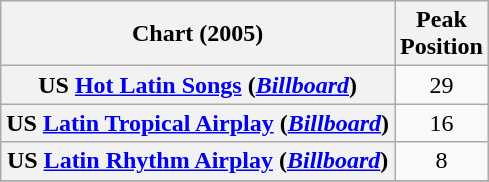<table class="wikitable plainrowheaders" style="text-align:center;">
<tr>
<th scope="col">Chart (2005)</th>
<th scope="col">Peak <br> Position</th>
</tr>
<tr>
<th scope="row">US <a href='#'>Hot Latin Songs</a> (<em><a href='#'>Billboard</a></em>)</th>
<td style="text-align:center;">29</td>
</tr>
<tr>
<th scope="row">US <a href='#'>Latin Tropical Airplay</a> (<em><a href='#'>Billboard</a></em>)</th>
<td style="text-align:center;">16</td>
</tr>
<tr>
<th scope="row">US <a href='#'>Latin Rhythm Airplay</a> (<em><a href='#'>Billboard</a></em>)</th>
<td style="text-align:center;">8</td>
</tr>
<tr>
</tr>
</table>
